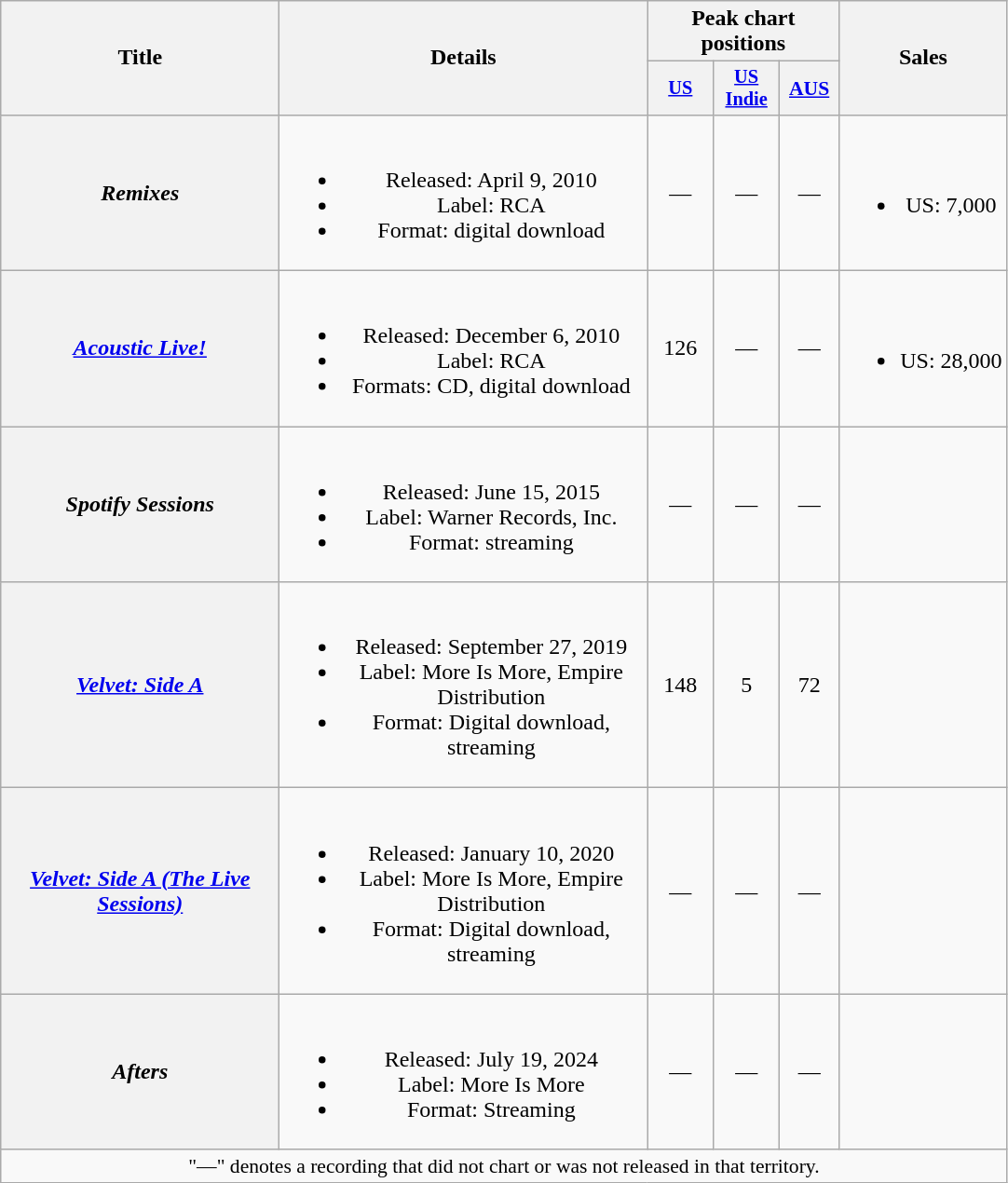<table class="wikitable plainrowheaders" style="text-align:center;">
<tr>
<th scope="col" rowspan="2" style="width:12em;">Title</th>
<th scope="col" rowspan="2" style="width:16em;">Details</th>
<th scope="col" colspan="3">Peak chart positions</th>
<th scope="col" rowspan="2">Sales</th>
</tr>
<tr>
<th scope="col" style="width:3em;font-size:85%;"><a href='#'>US</a><br></th>
<th scope="col" style="width:3em;font-size:85%;"><a href='#'>US<br>Indie</a><br></th>
<th scope="col" style="width:2.5em;font-size:90%;"><a href='#'>AUS</a><br></th>
</tr>
<tr>
<th scope="row"><em>Remixes</em></th>
<td><br><ul><li>Released: April 9, 2010</li><li>Label: RCA</li><li>Format: digital download</li></ul></td>
<td>—</td>
<td>—</td>
<td>—</td>
<td><br><ul><li>US: 7,000</li></ul></td>
</tr>
<tr>
<th scope="row"><em><a href='#'>Acoustic Live!</a></em></th>
<td><br><ul><li>Released: December 6, 2010</li><li>Label: RCA</li><li>Formats: CD, digital download</li></ul></td>
<td>126</td>
<td>—</td>
<td>—</td>
<td><br><ul><li>US: 28,000</li></ul></td>
</tr>
<tr>
<th scope="row"><em>Spotify Sessions</em></th>
<td><br><ul><li>Released: June 15, 2015</li><li>Label: Warner Records, Inc.</li><li>Format: streaming</li></ul></td>
<td>—</td>
<td>—</td>
<td>—</td>
<td></td>
</tr>
<tr>
<th scope="row"><em><a href='#'>Velvet: Side A</a></em></th>
<td><br><ul><li>Released: September 27, 2019</li><li>Label: More Is More, Empire Distribution</li><li>Format: Digital download, streaming</li></ul></td>
<td>148</td>
<td>5</td>
<td>72</td>
<td></td>
</tr>
<tr>
<th scope="row"><em><a href='#'>Velvet: Side A (The Live Sessions)</a></em></th>
<td><br><ul><li>Released: January 10, 2020</li><li>Label: More Is More, Empire Distribution</li><li>Format: Digital download, streaming</li></ul></td>
<td>—</td>
<td>—</td>
<td>—</td>
<td></td>
</tr>
<tr>
<th scope="row"><em>Afters</em></th>
<td><br><ul><li>Released: July 19, 2024</li><li>Label: More Is More</li><li>Format: Streaming</li></ul></td>
<td>—</td>
<td>—</td>
<td>—</td>
<td></td>
</tr>
<tr>
<td colspan="6" style="font-size:90%">"—" denotes a recording that did not chart or was not released in that territory.</td>
</tr>
</table>
